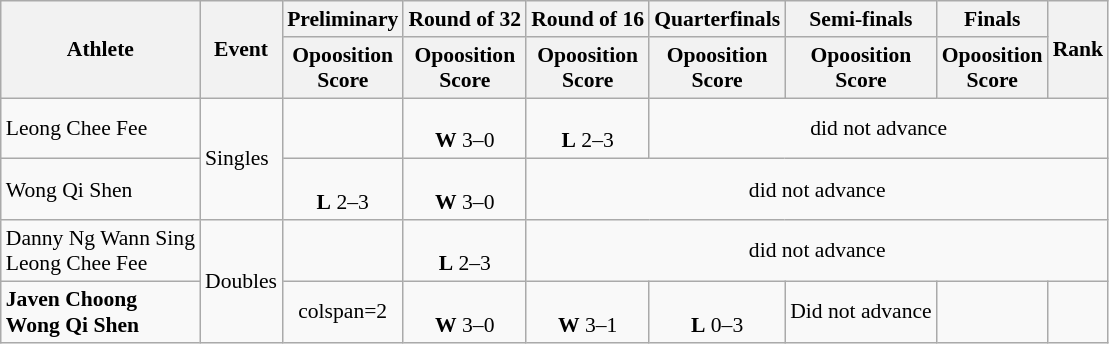<table class="wikitable" style="font-size: 90%">
<tr>
<th rowspan="2">Athlete</th>
<th rowspan="2">Event</th>
<th>Preliminary</th>
<th>Round of 32</th>
<th>Round of 16</th>
<th>Quarterfinals</th>
<th>Semi-finals</th>
<th>Finals</th>
<th rowspan="2">Rank</th>
</tr>
<tr>
<th>Opoosition<br>Score</th>
<th>Opoosition<br>Score</th>
<th>Opoosition<br>Score</th>
<th>Opoosition<br>Score</th>
<th>Opoosition<br>Score</th>
<th>Opoosition<br>Score</th>
</tr>
<tr align="center">
<td align="left">Leong Chee Fee</td>
<td align="left" rowspan="2">Singles</td>
<td></td>
<td><br><strong>W</strong> 3–0</td>
<td><br><strong>L</strong> 2–3</td>
<td colspan=4>did not advance</td>
</tr>
<tr align="center">
<td align="left">Wong Qi Shen</td>
<td><br><strong>L</strong> 2–3</td>
<td><br><strong>W</strong> 3–0</td>
<td colspan=5>did not advance</td>
</tr>
<tr align="center">
<td align="left">Danny Ng Wann Sing<br>Leong Chee Fee</td>
<td align="left" rowspan="2">Doubles</td>
<td></td>
<td><br><strong>L</strong> 2–3</td>
<td colspan=5>did not advance</td>
</tr>
<tr align="center">
<td align="left"><strong>Javen Choong<br>Wong Qi Shen</strong></td>
<td>colspan=2 </td>
<td><br><strong>W</strong> 3–0</td>
<td><br><strong>W</strong> 3–1</td>
<td><br><strong>L</strong> 0–3</td>
<td>Did not advance</td>
<td></td>
</tr>
</table>
